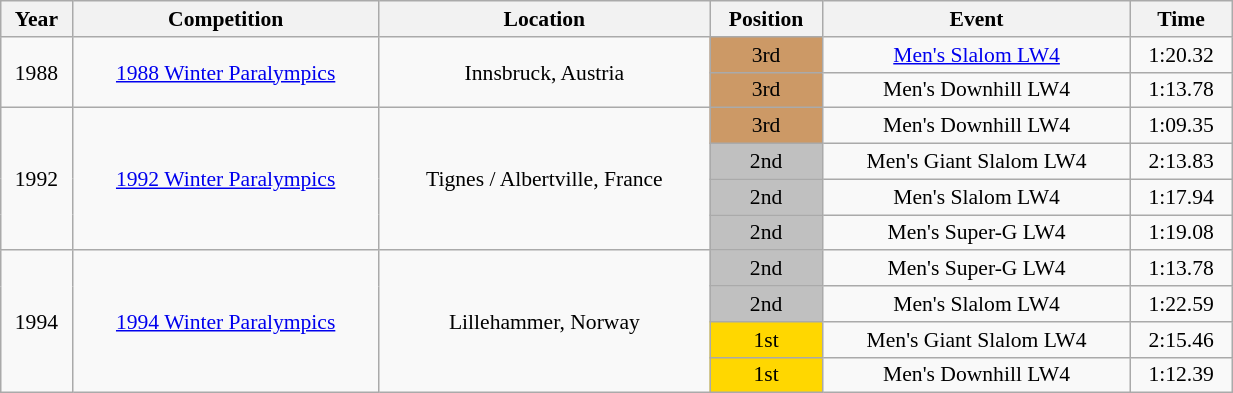<table class="wikitable" width=65% style="font-size:90%; text-align:center;">
<tr>
<th>Year</th>
<th>Competition</th>
<th>Location</th>
<th>Position</th>
<th>Event</th>
<th>Time</th>
</tr>
<tr>
<td rowspan=2>1988</td>
<td rowspan=2><a href='#'>1988 Winter Paralympics</a></td>
<td rowspan=2>Innsbruck, Austria</td>
<td bgcolor=cc9966>3rd</td>
<td><a href='#'>Men's Slalom LW4</a></td>
<td>1:20.32</td>
</tr>
<tr>
<td bgcolor=cc9966>3rd</td>
<td>Men's Downhill LW4</td>
<td>1:13.78</td>
</tr>
<tr>
<td rowspan=4>1992</td>
<td rowspan=4><a href='#'>1992 Winter Paralympics</a></td>
<td rowspan=4>Tignes / Albertville, France</td>
<td bgcolor=cc9966>3rd</td>
<td>Men's Downhill LW4</td>
<td>1:09.35</td>
</tr>
<tr>
<td bgcolor=silver>2nd</td>
<td>Men's Giant Slalom LW4</td>
<td>2:13.83</td>
</tr>
<tr>
<td bgcolor=silver>2nd</td>
<td>Men's Slalom LW4</td>
<td>1:17.94</td>
</tr>
<tr>
<td bgcolor=silver>2nd</td>
<td>Men's Super-G LW4</td>
<td>1:19.08</td>
</tr>
<tr>
<td rowspan=4>1994</td>
<td rowspan=4><a href='#'>1994 Winter Paralympics</a></td>
<td rowspan=4>Lillehammer, Norway</td>
<td bgcolor=silver>2nd</td>
<td>Men's Super-G LW4</td>
<td>1:13.78</td>
</tr>
<tr>
<td bgcolor=silver>2nd</td>
<td>Men's Slalom LW4</td>
<td>1:22.59</td>
</tr>
<tr>
<td bgcolor=gold>1st</td>
<td>Men's Giant Slalom LW4</td>
<td>2:15.46</td>
</tr>
<tr>
<td bgcolor=gold>1st</td>
<td>Men's Downhill LW4</td>
<td>1:12.39</td>
</tr>
</table>
